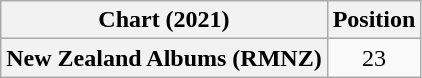<table class="wikitable plainrowheaders" style="text-align:center">
<tr>
<th scope="col">Chart (2021)</th>
<th scope="col">Position</th>
</tr>
<tr>
<th scope="row">New Zealand Albums (RMNZ)</th>
<td>23</td>
</tr>
</table>
